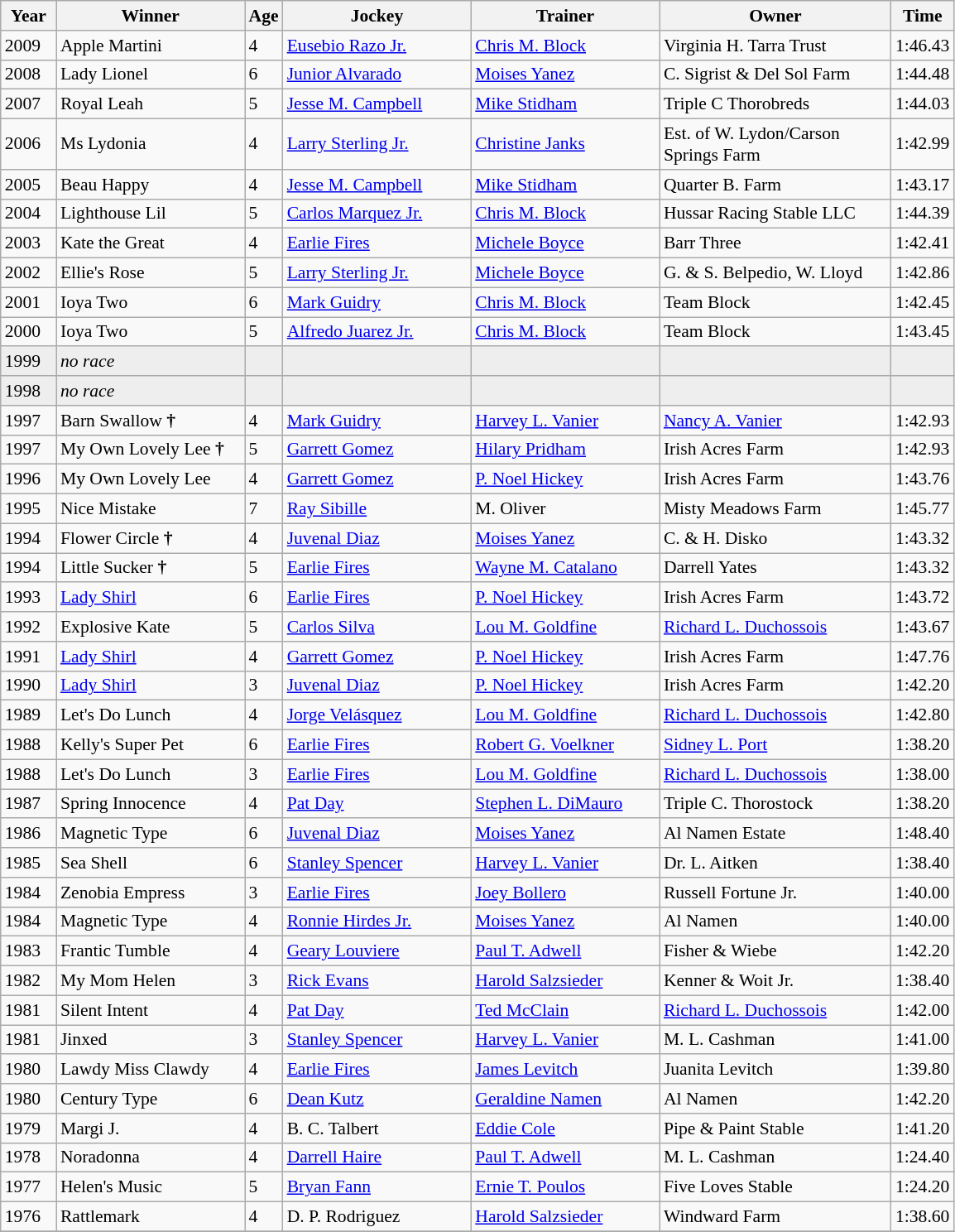<table class="wikitable sortable" style="font-size:90%">
<tr>
<th style="width:38px">Year<br></th>
<th style="width:145px">Winner<br></th>
<th>Age<br></th>
<th style="width:145px">Jockey<br></th>
<th style="width:145px">Trainer<br></th>
<th style="width:180px">Owner<br></th>
<th>Time</th>
</tr>
<tr>
<td>2009</td>
<td>Apple Martini</td>
<td>4</td>
<td><a href='#'>Eusebio Razo Jr.</a></td>
<td><a href='#'>Chris M. Block</a></td>
<td>Virginia H. Tarra Trust</td>
<td>1:46.43</td>
</tr>
<tr>
<td>2008</td>
<td>Lady Lionel</td>
<td>6</td>
<td><a href='#'>Junior Alvarado</a></td>
<td><a href='#'>Moises Yanez</a></td>
<td>C. Sigrist & Del Sol Farm</td>
<td>1:44.48</td>
</tr>
<tr>
<td>2007</td>
<td>Royal Leah</td>
<td>5</td>
<td><a href='#'>Jesse M. Campbell</a></td>
<td><a href='#'>Mike Stidham</a></td>
<td>Triple C Thorobreds</td>
<td>1:44.03</td>
</tr>
<tr>
<td>2006</td>
<td>Ms Lydonia</td>
<td>4</td>
<td><a href='#'>Larry Sterling Jr.</a></td>
<td><a href='#'>Christine Janks</a></td>
<td>Est. of W. Lydon/Carson Springs Farm</td>
<td>1:42.99</td>
</tr>
<tr>
<td>2005</td>
<td>Beau Happy</td>
<td>4</td>
<td><a href='#'>Jesse M. Campbell</a></td>
<td><a href='#'>Mike Stidham</a></td>
<td>Quarter B. Farm</td>
<td>1:43.17</td>
</tr>
<tr>
<td>2004</td>
<td>Lighthouse Lil</td>
<td>5</td>
<td><a href='#'>Carlos Marquez Jr.</a></td>
<td><a href='#'>Chris M. Block</a></td>
<td>Hussar Racing Stable LLC</td>
<td>1:44.39</td>
</tr>
<tr>
<td>2003</td>
<td>Kate the Great</td>
<td>4</td>
<td><a href='#'>Earlie Fires</a></td>
<td><a href='#'>Michele Boyce</a></td>
<td>Barr Three</td>
<td>1:42.41</td>
</tr>
<tr>
<td>2002</td>
<td>Ellie's Rose</td>
<td>5</td>
<td><a href='#'>Larry Sterling Jr.</a></td>
<td><a href='#'>Michele Boyce</a></td>
<td>G. & S. Belpedio, W. Lloyd</td>
<td>1:42.86</td>
</tr>
<tr>
<td>2001</td>
<td>Ioya Two</td>
<td>6</td>
<td><a href='#'>Mark Guidry</a></td>
<td><a href='#'>Chris M. Block</a></td>
<td>Team Block</td>
<td>1:42.45</td>
</tr>
<tr>
<td>2000</td>
<td>Ioya Two</td>
<td>5</td>
<td><a href='#'>Alfredo Juarez Jr.</a></td>
<td><a href='#'>Chris M. Block</a></td>
<td>Team Block</td>
<td>1:43.45</td>
</tr>
<tr bgcolor="#eeeeee">
<td>1999</td>
<td><em>no race</em></td>
<td></td>
<td></td>
<td></td>
<td></td>
<td></td>
</tr>
<tr bgcolor="#eeeeee">
<td>1998</td>
<td><em>no race</em></td>
<td></td>
<td></td>
<td></td>
<td></td>
<td></td>
</tr>
<tr>
<td>1997</td>
<td>Barn Swallow <strong>†</strong></td>
<td>4</td>
<td><a href='#'>Mark Guidry</a></td>
<td><a href='#'>Harvey L. Vanier</a></td>
<td><a href='#'>Nancy A. Vanier</a></td>
<td>1:42.93</td>
</tr>
<tr>
<td>1997</td>
<td>My Own Lovely Lee <strong>†</strong></td>
<td>5</td>
<td><a href='#'>Garrett Gomez</a></td>
<td><a href='#'>Hilary Pridham</a></td>
<td>Irish Acres Farm</td>
<td>1:42.93</td>
</tr>
<tr>
<td>1996</td>
<td>My Own Lovely Lee</td>
<td>4</td>
<td><a href='#'>Garrett Gomez</a></td>
<td><a href='#'>P. Noel Hickey</a></td>
<td>Irish Acres Farm</td>
<td>1:43.76</td>
</tr>
<tr>
<td>1995</td>
<td>Nice Mistake</td>
<td>7</td>
<td><a href='#'>Ray Sibille</a></td>
<td>M. Oliver</td>
<td>Misty Meadows Farm</td>
<td>1:45.77</td>
</tr>
<tr>
<td>1994</td>
<td>Flower Circle  <strong>†</strong></td>
<td>4</td>
<td><a href='#'>Juvenal Diaz</a></td>
<td><a href='#'>Moises Yanez</a></td>
<td>C. & H. Disko</td>
<td>1:43.32</td>
</tr>
<tr>
<td>1994</td>
<td>Little Sucker  <strong>†</strong></td>
<td>5</td>
<td><a href='#'>Earlie Fires</a></td>
<td><a href='#'>Wayne M. Catalano</a></td>
<td>Darrell Yates</td>
<td>1:43.32</td>
</tr>
<tr>
<td>1993</td>
<td><a href='#'>Lady Shirl</a></td>
<td>6</td>
<td><a href='#'>Earlie Fires</a></td>
<td><a href='#'>P. Noel Hickey</a></td>
<td>Irish Acres Farm</td>
<td>1:43.72</td>
</tr>
<tr>
<td>1992</td>
<td>Explosive Kate</td>
<td>5</td>
<td><a href='#'>Carlos Silva</a></td>
<td><a href='#'>Lou M. Goldfine</a></td>
<td><a href='#'>Richard L. Duchossois</a></td>
<td>1:43.67</td>
</tr>
<tr>
<td>1991</td>
<td><a href='#'>Lady Shirl</a></td>
<td>4</td>
<td><a href='#'>Garrett Gomez</a></td>
<td><a href='#'>P. Noel Hickey</a></td>
<td>Irish Acres Farm</td>
<td>1:47.76</td>
</tr>
<tr>
<td>1990</td>
<td><a href='#'>Lady Shirl</a></td>
<td>3</td>
<td><a href='#'>Juvenal Diaz</a></td>
<td><a href='#'>P. Noel Hickey</a></td>
<td>Irish Acres Farm</td>
<td>1:42.20</td>
</tr>
<tr>
<td>1989</td>
<td>Let's Do Lunch</td>
<td>4</td>
<td><a href='#'>Jorge Velásquez</a></td>
<td><a href='#'>Lou M. Goldfine</a></td>
<td><a href='#'>Richard L. Duchossois</a></td>
<td>1:42.80</td>
</tr>
<tr>
<td>1988</td>
<td>Kelly's Super Pet</td>
<td>6</td>
<td><a href='#'>Earlie Fires</a></td>
<td><a href='#'>Robert G. Voelkner</a></td>
<td><a href='#'>Sidney L. Port</a></td>
<td>1:38.20</td>
</tr>
<tr>
<td>1988</td>
<td>Let's Do Lunch</td>
<td>3</td>
<td><a href='#'>Earlie Fires</a></td>
<td><a href='#'>Lou M. Goldfine</a></td>
<td><a href='#'>Richard L. Duchossois</a></td>
<td>1:38.00</td>
</tr>
<tr>
<td>1987</td>
<td>Spring Innocence</td>
<td>4</td>
<td><a href='#'>Pat Day</a></td>
<td><a href='#'>Stephen L. DiMauro</a></td>
<td>Triple C. Thorostock</td>
<td>1:38.20</td>
</tr>
<tr>
<td>1986</td>
<td>Magnetic Type</td>
<td>6</td>
<td><a href='#'>Juvenal Diaz</a></td>
<td><a href='#'>Moises Yanez</a></td>
<td>Al Namen Estate</td>
<td>1:48.40</td>
</tr>
<tr>
<td>1985</td>
<td>Sea Shell</td>
<td>6</td>
<td><a href='#'>Stanley Spencer</a></td>
<td><a href='#'>Harvey L. Vanier</a></td>
<td>Dr. L. Aitken</td>
<td>1:38.40</td>
</tr>
<tr>
<td>1984</td>
<td>Zenobia Empress</td>
<td>3</td>
<td><a href='#'>Earlie Fires</a></td>
<td><a href='#'>Joey Bollero</a></td>
<td>Russell Fortune Jr.</td>
<td>1:40.00</td>
</tr>
<tr>
<td>1984</td>
<td>Magnetic Type</td>
<td>4</td>
<td><a href='#'>Ronnie Hirdes Jr.</a></td>
<td><a href='#'>Moises Yanez</a></td>
<td>Al Namen</td>
<td>1:40.00</td>
</tr>
<tr>
<td>1983</td>
<td>Frantic Tumble</td>
<td>4</td>
<td><a href='#'>Geary Louviere</a></td>
<td><a href='#'>Paul T. Adwell</a></td>
<td>Fisher & Wiebe</td>
<td>1:42.20</td>
</tr>
<tr>
<td>1982</td>
<td>My Mom Helen</td>
<td>3</td>
<td><a href='#'>Rick Evans</a></td>
<td><a href='#'>Harold Salzsieder</a></td>
<td>Kenner & Woit Jr.</td>
<td>1:38.40</td>
</tr>
<tr>
<td>1981</td>
<td>Silent Intent</td>
<td>4</td>
<td><a href='#'>Pat Day</a></td>
<td><a href='#'>Ted McClain</a></td>
<td><a href='#'>Richard L. Duchossois</a></td>
<td>1:42.00</td>
</tr>
<tr>
<td>1981</td>
<td>Jinxed</td>
<td>3</td>
<td><a href='#'>Stanley Spencer</a></td>
<td><a href='#'>Harvey L. Vanier</a></td>
<td>M. L. Cashman</td>
<td>1:41.00</td>
</tr>
<tr>
<td>1980</td>
<td>Lawdy Miss Clawdy</td>
<td>4</td>
<td><a href='#'>Earlie Fires</a></td>
<td><a href='#'>James Levitch</a></td>
<td>Juanita Levitch</td>
<td>1:39.80</td>
</tr>
<tr>
<td>1980</td>
<td>Century Type</td>
<td>6</td>
<td><a href='#'>Dean Kutz</a></td>
<td><a href='#'>Geraldine Namen</a></td>
<td>Al Namen</td>
<td>1:42.20</td>
</tr>
<tr>
<td>1979</td>
<td>Margi J.</td>
<td>4</td>
<td>B. C. Talbert</td>
<td><a href='#'>Eddie Cole</a></td>
<td>Pipe & Paint Stable</td>
<td>1:41.20</td>
</tr>
<tr>
<td>1978</td>
<td>Noradonna</td>
<td>4</td>
<td><a href='#'>Darrell Haire</a></td>
<td><a href='#'>Paul T. Adwell</a></td>
<td>M. L. Cashman</td>
<td>1:24.40</td>
</tr>
<tr>
<td>1977</td>
<td>Helen's Music</td>
<td>5</td>
<td><a href='#'>Bryan Fann</a></td>
<td><a href='#'>Ernie T. Poulos</a></td>
<td>Five Loves Stable</td>
<td>1:24.20</td>
</tr>
<tr>
<td>1976</td>
<td>Rattlemark</td>
<td>4</td>
<td>D. P. Rodriguez</td>
<td><a href='#'>Harold Salzsieder</a></td>
<td>Windward Farm</td>
<td>1:38.60</td>
</tr>
<tr>
</tr>
</table>
